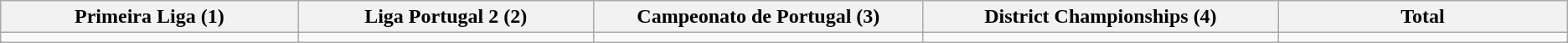<table class="wikitable">
<tr>
<th width="5%">Primeira Liga (1)</th>
<th width="5%">Liga Portugal 2 (2)</th>
<th width="5%">Campeonato de Portugal (3)</th>
<th width="5%">District Championships (4)</th>
<th width="5%">Total</th>
</tr>
<tr>
<td></td>
<td></td>
<td></td>
<td></td>
<td></td>
</tr>
</table>
